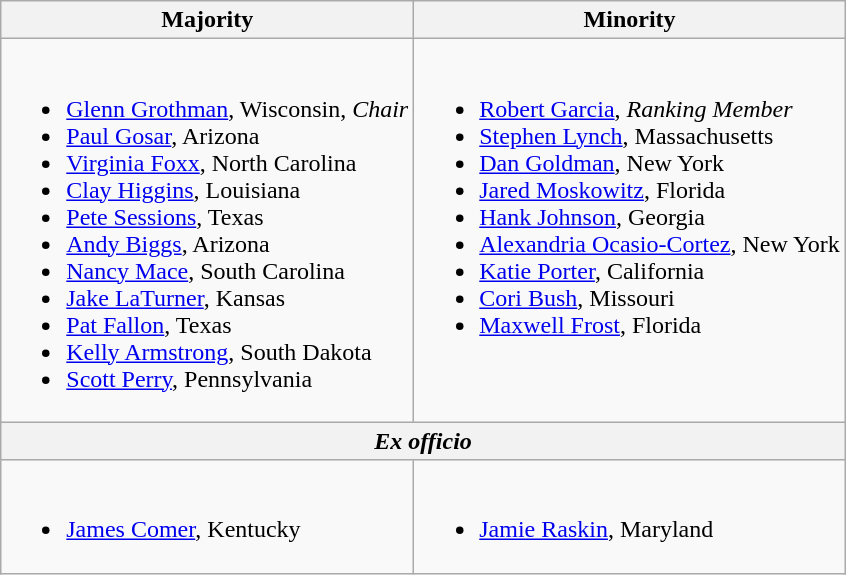<table class=wikitable>
<tr>
<th>Majority</th>
<th>Minority</th>
</tr>
<tr valign=top>
<td><br><ul><li><a href='#'>Glenn Grothman</a>, Wisconsin, <em>Chair</em></li><li><a href='#'>Paul Gosar</a>, Arizona</li><li><a href='#'>Virginia Foxx</a>, North Carolina</li><li><a href='#'>Clay Higgins</a>, Louisiana</li><li><a href='#'>Pete Sessions</a>, Texas</li><li><a href='#'>Andy Biggs</a>, Arizona</li><li><a href='#'>Nancy Mace</a>, South Carolina</li><li><a href='#'>Jake LaTurner</a>, Kansas</li><li><a href='#'>Pat Fallon</a>, Texas</li><li><a href='#'>Kelly Armstrong</a>, South Dakota</li><li><a href='#'>Scott Perry</a>, Pennsylvania</li></ul></td>
<td><br><ul><li><a href='#'>Robert Garcia</a>, <em>Ranking Member</em></li><li><a href='#'>Stephen Lynch</a>, Massachusetts</li><li><a href='#'>Dan Goldman</a>, New York</li><li><a href='#'>Jared Moskowitz</a>, Florida</li><li><a href='#'>Hank Johnson</a>, Georgia</li><li><a href='#'>Alexandria Ocasio-Cortez</a>, New York</li><li><a href='#'>Katie Porter</a>, California</li><li><a href='#'>Cori Bush</a>, Missouri</li><li><a href='#'>Maxwell Frost</a>, Florida</li></ul></td>
</tr>
<tr>
<th colspan=2><em>Ex officio</em></th>
</tr>
<tr>
<td><br><ul><li><a href='#'>James Comer</a>, Kentucky</li></ul></td>
<td><br><ul><li><a href='#'>Jamie Raskin</a>, Maryland</li></ul></td>
</tr>
</table>
